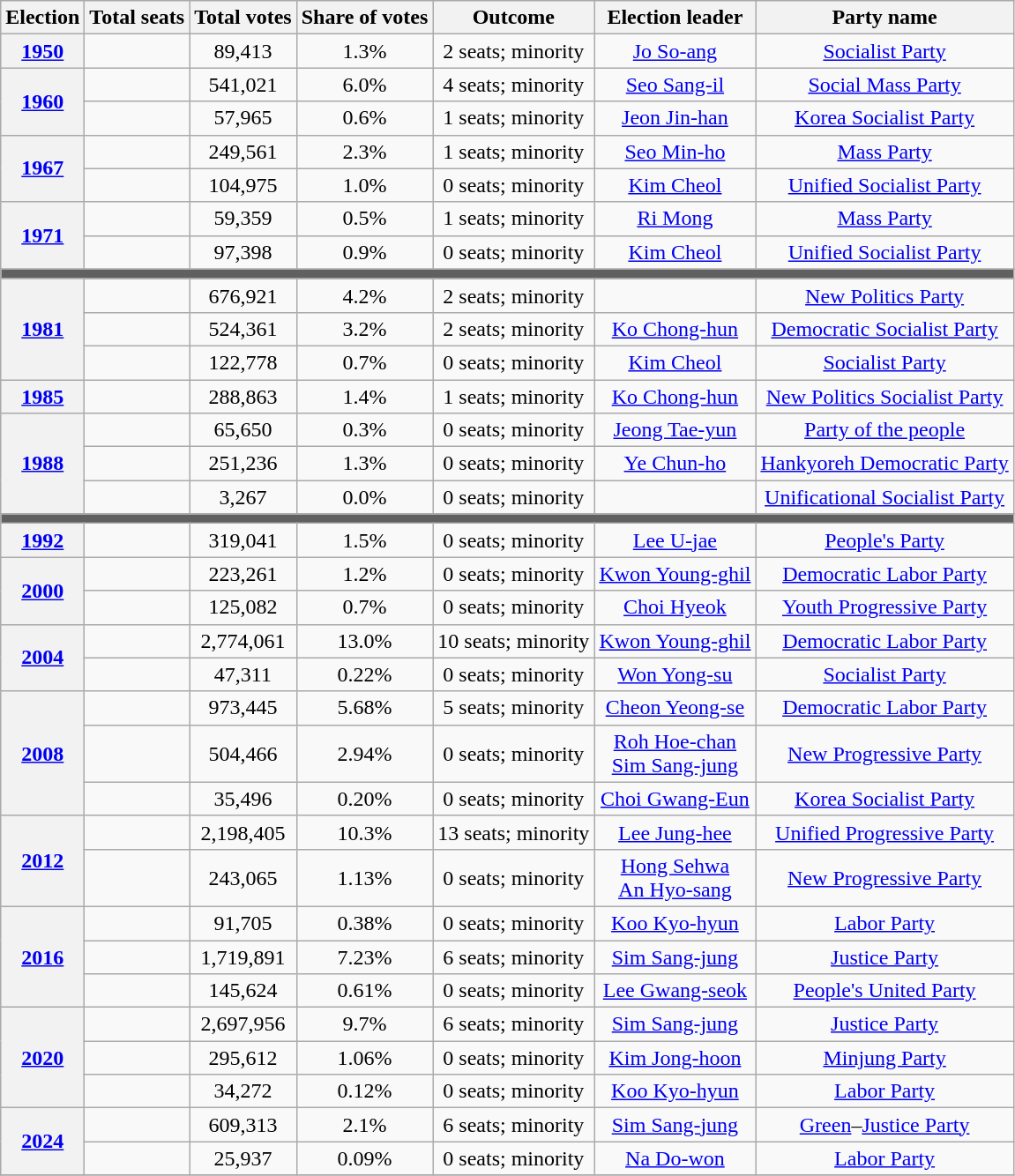<table class="wikitable" style="text-align:center;">
<tr>
<th>Election</th>
<th>Total seats</th>
<th>Total votes</th>
<th>Share of votes</th>
<th>Outcome</th>
<th>Election leader</th>
<th>Party name</th>
</tr>
<tr>
<th><a href='#'>1950</a></th>
<td></td>
<td>89,413</td>
<td>1.3%</td>
<td> 2 seats; minority</td>
<td><a href='#'>Jo So-ang</a></td>
<td><a href='#'>Socialist Party</a></td>
</tr>
<tr>
<th rowspan="2"><a href='#'>1960</a></th>
<td></td>
<td>541,021</td>
<td>6.0%</td>
<td> 4 seats; minority</td>
<td><a href='#'>Seo Sang-il</a></td>
<td><a href='#'>Social Mass Party</a></td>
</tr>
<tr>
<td></td>
<td>57,965</td>
<td>0.6%</td>
<td> 1 seats; minority</td>
<td><a href='#'>Jeon Jin-han</a></td>
<td><a href='#'>Korea Socialist Party</a></td>
</tr>
<tr>
<th rowspan="2"><a href='#'>1967</a></th>
<td></td>
<td>249,561</td>
<td>2.3%</td>
<td> 1 seats; minority</td>
<td><a href='#'>Seo Min-ho</a></td>
<td><a href='#'>Mass Party</a></td>
</tr>
<tr>
<td></td>
<td>104,975</td>
<td>1.0%</td>
<td> 0 seats; minority</td>
<td><a href='#'>Kim Cheol</a></td>
<td><a href='#'>Unified Socialist Party</a></td>
</tr>
<tr>
<th rowspan="2"><a href='#'>1971</a></th>
<td></td>
<td>59,359</td>
<td>0.5%</td>
<td> 1 seats; minority</td>
<td><a href='#'>Ri Mong</a></td>
<td><a href='#'>Mass Party</a></td>
</tr>
<tr>
<td></td>
<td>97,398</td>
<td>0.9%</td>
<td> 0 seats; minority</td>
<td><a href='#'>Kim Cheol</a></td>
<td><a href='#'>Unified Socialist Party</a></td>
</tr>
<tr>
</tr>
<tr style="background:#606060; height: 2pt">
<td colspan="7"></td>
</tr>
<tr>
<th rowspan="3"><a href='#'>1981</a></th>
<td></td>
<td>676,921</td>
<td>4.2%</td>
<td> 2 seats; minority</td>
<td></td>
<td><a href='#'>New Politics Party</a></td>
</tr>
<tr>
<td></td>
<td>524,361</td>
<td>3.2%</td>
<td> 2 seats; minority</td>
<td><a href='#'>Ko Chong-hun</a></td>
<td><a href='#'>Democratic Socialist Party</a></td>
</tr>
<tr>
<td></td>
<td>122,778</td>
<td>0.7%</td>
<td> 0 seats; minority</td>
<td><a href='#'>Kim Cheol</a></td>
<td><a href='#'>Socialist Party</a></td>
</tr>
<tr>
<th><a href='#'>1985</a></th>
<td></td>
<td>288,863</td>
<td>1.4%</td>
<td> 1 seats; minority</td>
<td><a href='#'>Ko Chong-hun</a></td>
<td><a href='#'>New Politics Socialist Party</a></td>
</tr>
<tr>
<th rowspan="3"><a href='#'>1988</a></th>
<td></td>
<td>65,650</td>
<td>0.3%</td>
<td> 0 seats; minority</td>
<td><a href='#'>Jeong Tae-yun</a></td>
<td><a href='#'>Party of the people</a></td>
</tr>
<tr>
<td></td>
<td>251,236</td>
<td>1.3%</td>
<td> 0 seats; minority</td>
<td><a href='#'>Ye Chun-ho</a></td>
<td><a href='#'>Hankyoreh Democratic Party</a></td>
</tr>
<tr>
<td></td>
<td>3,267</td>
<td>0.0%</td>
<td> 0 seats; minority</td>
<td></td>
<td><a href='#'>Unificational Socialist Party</a></td>
</tr>
<tr>
</tr>
<tr style="background:#606060; height: 2pt">
<td colspan="7"></td>
</tr>
<tr>
<th><a href='#'>1992</a></th>
<td></td>
<td>319,041</td>
<td>1.5%</td>
<td> 0 seats; minority</td>
<td><a href='#'>Lee U-jae</a></td>
<td><a href='#'>People's Party</a></td>
</tr>
<tr>
<th rowspan="2"><a href='#'>2000</a></th>
<td></td>
<td>223,261</td>
<td>1.2%</td>
<td> 0 seats; minority</td>
<td><a href='#'>Kwon Young-ghil</a></td>
<td><a href='#'>Democratic Labor Party</a></td>
</tr>
<tr>
<td></td>
<td>125,082</td>
<td>0.7%</td>
<td> 0 seats; minority</td>
<td><a href='#'>Choi Hyeok</a></td>
<td><a href='#'>Youth Progressive Party</a></td>
</tr>
<tr>
<th rowspan="2"><a href='#'>2004</a></th>
<td></td>
<td>2,774,061</td>
<td>13.0%</td>
<td> 10 seats; minority</td>
<td><a href='#'>Kwon Young-ghil</a></td>
<td><a href='#'>Democratic Labor Party</a></td>
</tr>
<tr>
<td></td>
<td>47,311</td>
<td>0.22%</td>
<td> 0 seats; minority</td>
<td><a href='#'>Won Yong-su</a></td>
<td><a href='#'>Socialist Party</a></td>
</tr>
<tr>
<th rowspan="3"><a href='#'>2008</a></th>
<td></td>
<td>973,445</td>
<td>5.68%</td>
<td> 5 seats; minority</td>
<td><a href='#'>Cheon Yeong-se</a></td>
<td><a href='#'>Democratic Labor Party</a></td>
</tr>
<tr>
<td></td>
<td>504,466</td>
<td>2.94%</td>
<td> 0 seats; minority</td>
<td><a href='#'>Roh Hoe-chan</a><br><a href='#'>Sim Sang-jung</a></td>
<td><a href='#'>New Progressive Party</a></td>
</tr>
<tr>
<td></td>
<td>35,496</td>
<td>0.20%</td>
<td> 0 seats; minority</td>
<td><a href='#'>Choi Gwang-Eun</a></td>
<td><a href='#'>Korea Socialist Party</a></td>
</tr>
<tr>
<th rowspan="2"><a href='#'>2012</a></th>
<td></td>
<td>2,198,405</td>
<td>10.3%</td>
<td> 13 seats; minority</td>
<td><a href='#'>Lee Jung-hee</a></td>
<td><a href='#'>Unified Progressive Party</a></td>
</tr>
<tr>
<td></td>
<td>243,065</td>
<td>1.13%</td>
<td> 0 seats; minority</td>
<td><a href='#'>Hong Sehwa</a><br><a href='#'>An Hyo-sang</a></td>
<td><a href='#'>New Progressive Party</a></td>
</tr>
<tr>
<th rowspan="3"><a href='#'>2016</a></th>
<td></td>
<td>91,705</td>
<td>0.38%</td>
<td> 0 seats; minority</td>
<td><a href='#'>Koo Kyo-hyun</a></td>
<td><a href='#'>Labor Party</a></td>
</tr>
<tr>
<td></td>
<td>1,719,891</td>
<td>7.23%</td>
<td> 6 seats; minority</td>
<td><a href='#'>Sim Sang-jung</a></td>
<td><a href='#'>Justice Party</a></td>
</tr>
<tr>
<td></td>
<td>145,624</td>
<td>0.61%</td>
<td> 0 seats; minority</td>
<td><a href='#'>Lee Gwang-seok</a></td>
<td><a href='#'>People's United Party</a></td>
</tr>
<tr>
<th rowspan="3"><a href='#'>2020</a></th>
<td></td>
<td>2,697,956</td>
<td>9.7%</td>
<td> 6 seats; minority</td>
<td><a href='#'>Sim Sang-jung</a></td>
<td><a href='#'>Justice Party</a></td>
</tr>
<tr>
<td></td>
<td>295,612</td>
<td>1.06%</td>
<td> 0 seats; minority</td>
<td><a href='#'>Kim Jong-hoon</a></td>
<td><a href='#'>Minjung Party</a></td>
</tr>
<tr>
<td></td>
<td>34,272</td>
<td>0.12%</td>
<td> 0 seats; minority</td>
<td><a href='#'>Koo Kyo-hyun</a></td>
<td><a href='#'>Labor Party</a></td>
</tr>
<tr>
<th rowspan="2"><a href='#'>2024</a></th>
<td></td>
<td>609,313</td>
<td>2.1%</td>
<td> 6 seats; minority</td>
<td><a href='#'>Sim Sang-jung</a></td>
<td><a href='#'>Green</a>–<a href='#'>Justice Party</a></td>
</tr>
<tr>
<td></td>
<td>25,937</td>
<td>0.09%</td>
<td> 0 seats; minority</td>
<td><a href='#'>Na Do-won</a></td>
<td><a href='#'>Labor Party</a></td>
</tr>
<tr>
</tr>
</table>
